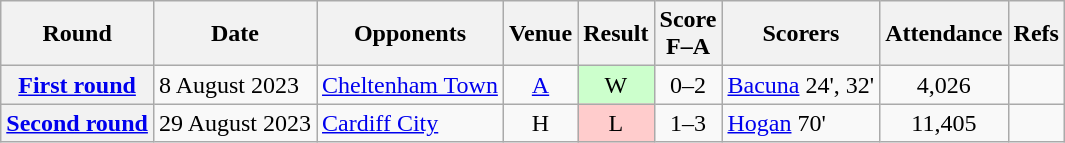<table class="wikitable plainrowheaders" style="text-align:center;">
<tr>
<th scope=col>Round</th>
<th scope=col>Date</th>
<th scope=col>Opponents</th>
<th scope=col>Venue</th>
<th scope=col>Result</th>
<th scope=col>Score<br>F–A</th>
<th scope=col>Scorers</th>
<th scope=col>Attendance</th>
<th scope=col>Refs</th>
</tr>
<tr>
<th scope=row><a href='#'>First round</a></th>
<td style="text-align:left;">8 August 2023</td>
<td style="text-align:left;"><a href='#'>Cheltenham Town</a></td>
<td><a href='#'>A</a></td>
<td style="background:#cfc;">W</td>
<td>0–2</td>
<td style="text-align:left;"><a href='#'>Bacuna</a> 24', 32'</td>
<td>4,026</td>
<td></td>
</tr>
<tr>
<th scope=row><a href='#'>Second round</a></th>
<td style="text-align:left;">29 August 2023</td>
<td style="text-align:left;"><a href='#'>Cardiff City</a></td>
<td>H</td>
<td style="background:#fcc;">L</td>
<td>1–3</td>
<td style="text-align:left;"><a href='#'>Hogan</a> 70'</td>
<td>11,405</td>
<td></td>
</tr>
</table>
